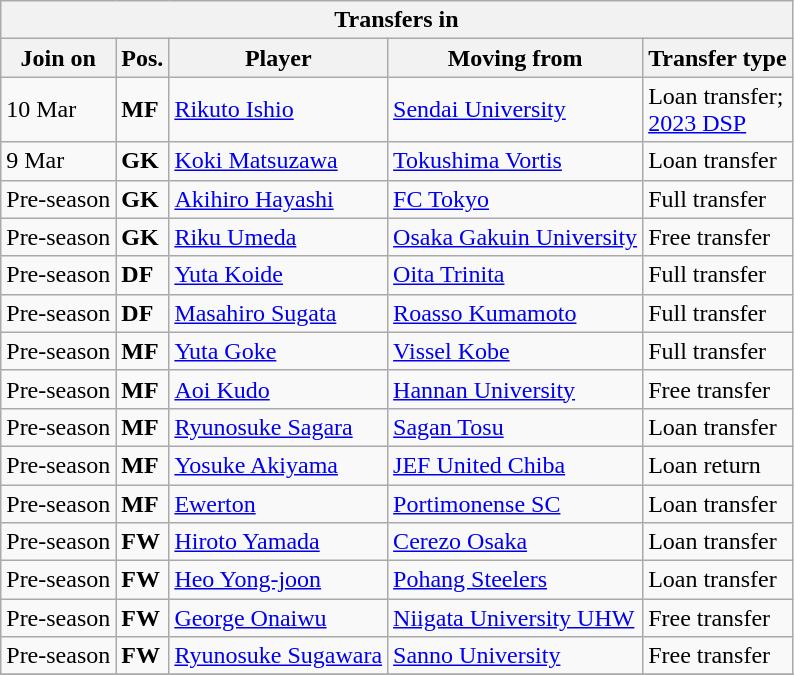<table class="wikitable sortable" style=“text-align:left;>
<tr>
<th colspan="5">Transfers in</th>
</tr>
<tr>
<th>Join on</th>
<th>Pos.</th>
<th>Player</th>
<th>Moving from</th>
<th>Transfer type</th>
</tr>
<tr>
<td>10 Mar</td>
<td><strong>MF</strong></td>
<td> <a href='#'>Rikuto Ishio</a></td>
<td> <a href='#'>Sendai University</a></td>
<td>Loan transfer;<br> <a href='#'>2023 DSP</a></td>
</tr>
<tr>
<td>9 Mar</td>
<td><strong>GK</strong></td>
<td> <a href='#'>Koki Matsuzawa</a></td>
<td> <a href='#'>Tokushima Vortis</a></td>
<td>Loan transfer</td>
</tr>
<tr>
<td>Pre-season</td>
<td><strong>GK</strong></td>
<td> <a href='#'>Akihiro Hayashi</a></td>
<td> <a href='#'>FC Tokyo</a></td>
<td>Full transfer</td>
</tr>
<tr>
<td>Pre-season</td>
<td><strong>GK</strong></td>
<td> <a href='#'>Riku Umeda</a></td>
<td> <a href='#'>Osaka Gakuin University</a></td>
<td>Free transfer</td>
</tr>
<tr>
<td>Pre-season</td>
<td><strong>DF</strong></td>
<td> <a href='#'>Yuta Koide</a></td>
<td> <a href='#'>Oita Trinita</a></td>
<td>Full transfer</td>
</tr>
<tr>
<td>Pre-season</td>
<td><strong>DF</strong></td>
<td> <a href='#'>Masahiro Sugata</a></td>
<td> <a href='#'>Roasso Kumamoto</a></td>
<td>Full transfer</td>
</tr>
<tr>
<td>Pre-season</td>
<td><strong>MF</strong></td>
<td> <a href='#'>Yuta Goke</a></td>
<td> <a href='#'>Vissel Kobe</a></td>
<td>Full transfer</td>
</tr>
<tr>
<td>Pre-season</td>
<td><strong>MF</strong></td>
<td> <a href='#'>Aoi Kudo</a></td>
<td> <a href='#'>Hannan University</a></td>
<td>Free transfer</td>
</tr>
<tr>
<td>Pre-season</td>
<td><strong>MF</strong></td>
<td> <a href='#'>Ryunosuke Sagara</a></td>
<td> <a href='#'>Sagan Tosu</a></td>
<td>Loan transfer</td>
</tr>
<tr>
<td>Pre-season</td>
<td><strong>MF</strong></td>
<td> <a href='#'>Yosuke Akiyama</a></td>
<td> <a href='#'>JEF United Chiba</a></td>
<td>Loan return</td>
</tr>
<tr>
<td>Pre-season</td>
<td><strong>MF</strong></td>
<td> <a href='#'>Ewerton</a></td>
<td> <a href='#'>Portimonense SC</a></td>
<td>Loan transfer</td>
</tr>
<tr>
<td>Pre-season</td>
<td><strong>FW</strong></td>
<td> <a href='#'>Hiroto Yamada</a></td>
<td> <a href='#'>Cerezo Osaka</a></td>
<td>Loan transfer</td>
</tr>
<tr>
<td>Pre-season</td>
<td><strong>FW</strong></td>
<td> <a href='#'>Heo Yong-joon</a></td>
<td> <a href='#'>Pohang Steelers</a></td>
<td>Loan transfer</td>
</tr>
<tr>
<td>Pre-season</td>
<td><strong>FW</strong></td>
<td> <a href='#'>George Onaiwu</a></td>
<td> <a href='#'>Niigata University UHW</a></td>
<td>Free transfer</td>
</tr>
<tr>
<td>Pre-season</td>
<td><strong>FW</strong></td>
<td> <a href='#'>Ryunosuke Sugawara</a></td>
<td> <a href='#'>Sanno University</a></td>
<td>Free transfer</td>
</tr>
<tr>
</tr>
</table>
